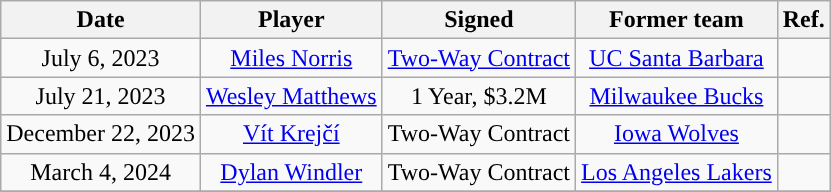<table class="wikitable sortable sortable" style="text-align: center">
<tr>
<th>Date</th>
<th>Player</th>
<th>Signed</th>
<th>Former team</th>
<th>Ref.</th>
</tr>
<tr>
<td>July 6, 2023</td>
<td><a href='#'>Miles Norris</a></td>
<td><a href='#'>Two-Way Contract</a></td>
<td><a href='#'>UC Santa Barbara</a><br></td>
<td></td>
</tr>
<tr>
<td>July 21, 2023</td>
<td><a href='#'>Wesley Matthews</a></td>
<td>1 Year, $3.2M</td>
<td><a href='#'>Milwaukee Bucks</a></td>
<td></td>
</tr>
<tr>
<td>December 22, 2023</td>
<td><a href='#'>Vít Krejčí</a></td>
<td>Two-Way Contract</td>
<td><a href='#'>Iowa Wolves</a></td>
<td></td>
</tr>
<tr>
<td>March 4, 2024</td>
<td><a href='#'>Dylan Windler</a></td>
<td>Two-Way Contract</td>
<td><a href='#'>Los Angeles Lakers</a></td>
<td></td>
</tr>
<tr>
</tr>
</table>
